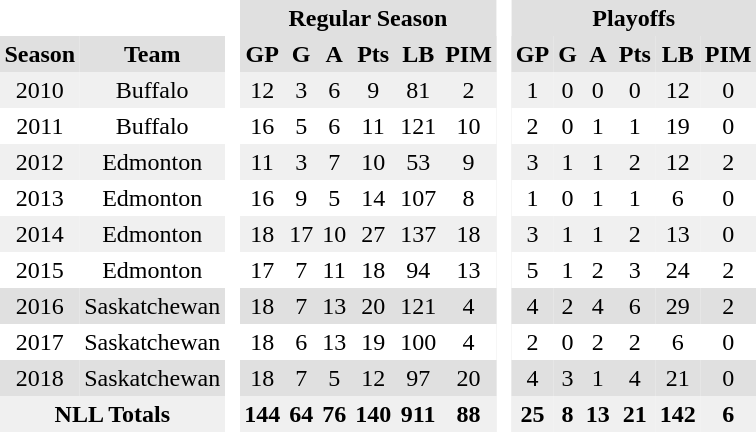<table BORDER="0" CELLPADDING="3" CELLSPACING="0">
<tr ALIGN="center" bgcolor="#e0e0e0">
<th colspan="2" bgcolor="#ffffff"> </th>
<th rowspan="99" bgcolor="#ffffff"> </th>
<th colspan="6">Regular Season</th>
<th rowspan="99" bgcolor="#ffffff"> </th>
<th colspan="6">Playoffs</th>
</tr>
<tr ALIGN="center" bgcolor="#e0e0e0">
<th>Season</th>
<th>Team</th>
<th>GP</th>
<th>G</th>
<th>A</th>
<th>Pts</th>
<th>LB</th>
<th>PIM</th>
<th>GP</th>
<th>G</th>
<th>A</th>
<th>Pts</th>
<th>LB</th>
<th>PIM</th>
</tr>
<tr ALIGN="center" bgcolor="#f0f0f0">
<td>2010</td>
<td>Buffalo</td>
<td>12</td>
<td>3</td>
<td>6</td>
<td>9</td>
<td>81</td>
<td>2</td>
<td>1</td>
<td>0</td>
<td>0</td>
<td>0</td>
<td>12</td>
<td>0</td>
</tr>
<tr ALIGN="center">
<td>2011</td>
<td>Buffalo</td>
<td>16</td>
<td>5</td>
<td>6</td>
<td>11</td>
<td>121</td>
<td>10</td>
<td>2</td>
<td>0</td>
<td>1</td>
<td>1</td>
<td>19</td>
<td>0</td>
</tr>
<tr ALIGN="center" bgcolor="#f0f0f0">
<td>2012</td>
<td>Edmonton</td>
<td>11</td>
<td>3</td>
<td>7</td>
<td>10</td>
<td>53</td>
<td>9</td>
<td>3</td>
<td>1</td>
<td>1</td>
<td>2</td>
<td>12</td>
<td>2</td>
</tr>
<tr ALIGN="center">
<td>2013</td>
<td>Edmonton</td>
<td>16</td>
<td>9</td>
<td>5</td>
<td>14</td>
<td>107</td>
<td>8</td>
<td>1</td>
<td>0</td>
<td>1</td>
<td>1</td>
<td>6</td>
<td>0</td>
</tr>
<tr ALIGN="center" bgcolor="#f0f0f0">
<td>2014</td>
<td>Edmonton</td>
<td>18</td>
<td>17</td>
<td>10</td>
<td>27</td>
<td>137</td>
<td>18</td>
<td>3</td>
<td>1</td>
<td>1</td>
<td>2</td>
<td>13</td>
<td>0</td>
</tr>
<tr ALIGN="center">
<td>2015</td>
<td>Edmonton</td>
<td>17</td>
<td>7</td>
<td>11</td>
<td>18</td>
<td>94</td>
<td>13</td>
<td>5</td>
<td>1</td>
<td>2</td>
<td>3</td>
<td>24</td>
<td>2</td>
</tr>
<tr ALIGN="center" bgcolor="#e0e0e0">
<td>2016</td>
<td>Saskatchewan</td>
<td>18</td>
<td>7</td>
<td>13</td>
<td>20</td>
<td>121</td>
<td>4</td>
<td>4</td>
<td>2</td>
<td>4</td>
<td>6</td>
<td>29</td>
<td>2</td>
</tr>
<tr ALIGN="center">
<td>2017</td>
<td>Saskatchewan</td>
<td>18</td>
<td>6</td>
<td>13</td>
<td>19</td>
<td>100</td>
<td>4</td>
<td>2</td>
<td>0</td>
<td>2</td>
<td>2</td>
<td>6</td>
<td>0</td>
</tr>
<tr ALIGN="center" bgcolor="#e0e0e0">
<td>2018</td>
<td>Saskatchewan</td>
<td>18</td>
<td>7</td>
<td>5</td>
<td>12</td>
<td>97</td>
<td>20</td>
<td>4</td>
<td>3</td>
<td>1</td>
<td>4</td>
<td>21</td>
<td>0</td>
</tr>
<tr ALIGN="center" bgcolor="#f0f0f0">
<th colspan="2">NLL Totals</th>
<th>144</th>
<th>64</th>
<th>76</th>
<th>140</th>
<th>911</th>
<th>88</th>
<th>25</th>
<th>8</th>
<th>13</th>
<th>21</th>
<th>142</th>
<th>6</th>
</tr>
</table>
